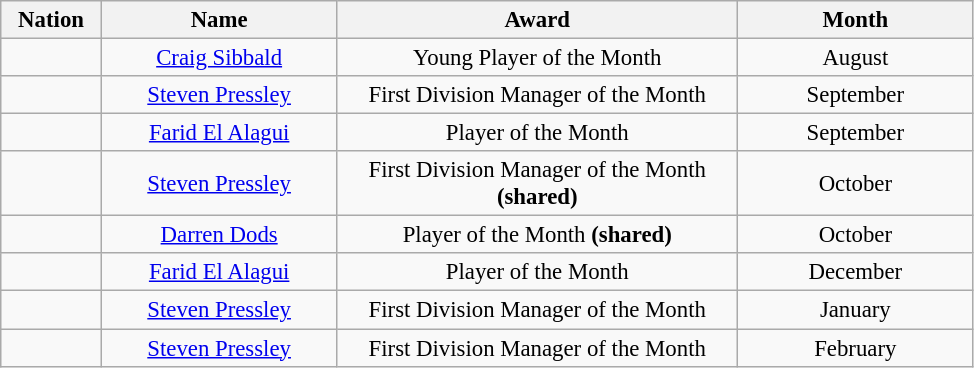<table class="wikitable" style="font-size: 95%; text-align: center;">
<tr>
<th width=60>Nation</th>
<th width=150>Name</th>
<th width=260>Award</th>
<th width=150>Month</th>
</tr>
<tr>
<td></td>
<td><a href='#'>Craig Sibbald</a></td>
<td>Young Player of the Month</td>
<td>August</td>
</tr>
<tr>
<td></td>
<td><a href='#'>Steven Pressley</a></td>
<td>First Division Manager of the Month</td>
<td>September</td>
</tr>
<tr>
<td></td>
<td><a href='#'>Farid El Alagui</a></td>
<td>Player of the Month</td>
<td>September</td>
</tr>
<tr>
<td></td>
<td><a href='#'>Steven Pressley</a></td>
<td>First Division Manager of the Month <strong>(shared)</strong></td>
<td>October</td>
</tr>
<tr>
<td></td>
<td><a href='#'>Darren Dods</a></td>
<td>Player of the Month <strong>(shared)</strong></td>
<td>October</td>
</tr>
<tr>
<td></td>
<td><a href='#'>Farid El Alagui</a></td>
<td>Player of the Month</td>
<td>December</td>
</tr>
<tr>
<td></td>
<td><a href='#'>Steven Pressley</a></td>
<td>First Division Manager of the Month</td>
<td>January</td>
</tr>
<tr>
<td></td>
<td><a href='#'>Steven Pressley</a></td>
<td>First Division Manager of the Month</td>
<td>February</td>
</tr>
</table>
